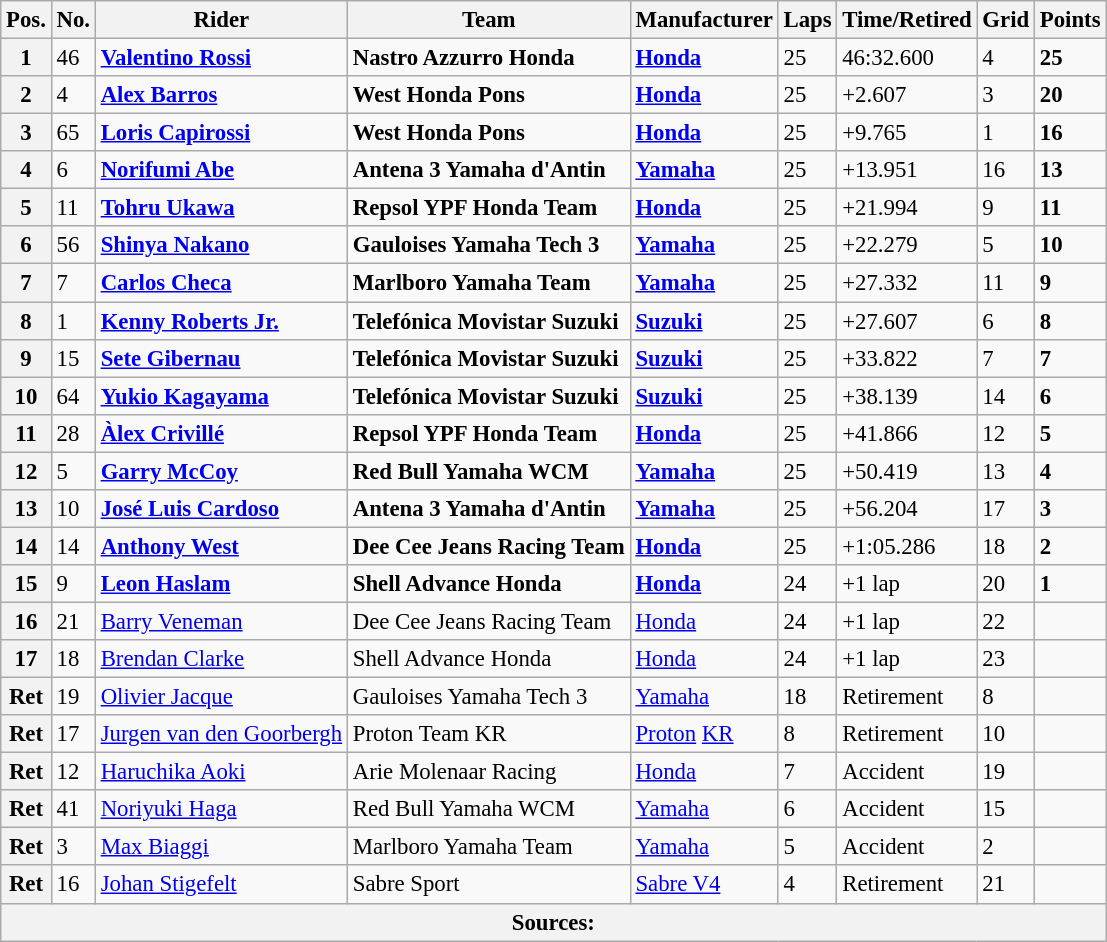<table class="wikitable" style="font-size: 95%;">
<tr>
<th>Pos.</th>
<th>No.</th>
<th>Rider</th>
<th>Team</th>
<th>Manufacturer</th>
<th>Laps</th>
<th>Time/Retired</th>
<th>Grid</th>
<th>Points</th>
</tr>
<tr>
<th>1</th>
<td>46</td>
<td> <strong><a href='#'>Valentino Rossi</a></strong></td>
<td><strong>Nastro Azzurro Honda</strong></td>
<td><strong><a href='#'>Honda</a></strong></td>
<td>25</td>
<td>46:32.600</td>
<td>4</td>
<td><strong>25</strong></td>
</tr>
<tr>
<th>2</th>
<td>4</td>
<td> <strong><a href='#'>Alex Barros</a></strong></td>
<td><strong>West Honda Pons</strong></td>
<td><strong><a href='#'>Honda</a></strong></td>
<td>25</td>
<td>+2.607</td>
<td>3</td>
<td><strong>20</strong></td>
</tr>
<tr>
<th>3</th>
<td>65</td>
<td> <strong><a href='#'>Loris Capirossi</a></strong></td>
<td><strong>West Honda Pons</strong></td>
<td><strong><a href='#'>Honda</a></strong></td>
<td>25</td>
<td>+9.765</td>
<td>1</td>
<td><strong>16</strong></td>
</tr>
<tr>
<th>4</th>
<td>6</td>
<td> <strong><a href='#'>Norifumi Abe</a></strong></td>
<td><strong>Antena 3 Yamaha d'Antin</strong></td>
<td><strong><a href='#'>Yamaha</a></strong></td>
<td>25</td>
<td>+13.951</td>
<td>16</td>
<td><strong>13</strong></td>
</tr>
<tr>
<th>5</th>
<td>11</td>
<td> <strong><a href='#'>Tohru Ukawa</a></strong></td>
<td><strong>Repsol YPF Honda Team</strong></td>
<td><strong><a href='#'>Honda</a></strong></td>
<td>25</td>
<td>+21.994</td>
<td>9</td>
<td><strong>11</strong></td>
</tr>
<tr>
<th>6</th>
<td>56</td>
<td> <strong><a href='#'>Shinya Nakano</a></strong></td>
<td><strong>Gauloises Yamaha Tech 3</strong></td>
<td><strong><a href='#'>Yamaha</a></strong></td>
<td>25</td>
<td>+22.279</td>
<td>5</td>
<td><strong>10</strong></td>
</tr>
<tr>
<th>7</th>
<td>7</td>
<td> <strong><a href='#'>Carlos Checa</a></strong></td>
<td><strong>Marlboro Yamaha Team</strong></td>
<td><strong><a href='#'>Yamaha</a></strong></td>
<td>25</td>
<td>+27.332</td>
<td>11</td>
<td><strong>9</strong></td>
</tr>
<tr>
<th>8</th>
<td>1</td>
<td> <strong><a href='#'>Kenny Roberts Jr.</a></strong></td>
<td><strong>Telefónica Movistar Suzuki</strong></td>
<td><strong><a href='#'>Suzuki</a></strong></td>
<td>25</td>
<td>+27.607</td>
<td>6</td>
<td><strong>8</strong></td>
</tr>
<tr>
<th>9</th>
<td>15</td>
<td> <strong><a href='#'>Sete Gibernau</a></strong></td>
<td><strong>Telefónica Movistar Suzuki</strong></td>
<td><strong><a href='#'>Suzuki</a></strong></td>
<td>25</td>
<td>+33.822</td>
<td>7</td>
<td><strong>7</strong></td>
</tr>
<tr>
<th>10</th>
<td>64</td>
<td> <strong><a href='#'>Yukio Kagayama</a></strong></td>
<td><strong>Telefónica Movistar Suzuki</strong></td>
<td><strong><a href='#'>Suzuki</a></strong></td>
<td>25</td>
<td>+38.139</td>
<td>14</td>
<td><strong>6</strong></td>
</tr>
<tr>
<th>11</th>
<td>28</td>
<td> <strong><a href='#'>Àlex Crivillé</a></strong></td>
<td><strong>Repsol YPF Honda Team</strong></td>
<td><strong><a href='#'>Honda</a></strong></td>
<td>25</td>
<td>+41.866</td>
<td>12</td>
<td><strong>5</strong></td>
</tr>
<tr>
<th>12</th>
<td>5</td>
<td> <strong><a href='#'>Garry McCoy</a></strong></td>
<td><strong>Red Bull Yamaha WCM</strong></td>
<td><strong><a href='#'>Yamaha</a></strong></td>
<td>25</td>
<td>+50.419</td>
<td>13</td>
<td><strong>4</strong></td>
</tr>
<tr>
<th>13</th>
<td>10</td>
<td> <strong><a href='#'>José Luis Cardoso</a></strong></td>
<td><strong>Antena 3 Yamaha d'Antin</strong></td>
<td><strong><a href='#'>Yamaha</a></strong></td>
<td>25</td>
<td>+56.204</td>
<td>17</td>
<td><strong>3</strong></td>
</tr>
<tr>
<th>14</th>
<td>14</td>
<td> <strong><a href='#'>Anthony West</a></strong></td>
<td><strong>Dee Cee Jeans Racing Team</strong></td>
<td><strong><a href='#'>Honda</a></strong></td>
<td>25</td>
<td>+1:05.286</td>
<td>18</td>
<td><strong>2</strong></td>
</tr>
<tr>
<th>15</th>
<td>9</td>
<td> <strong><a href='#'>Leon Haslam</a></strong></td>
<td><strong>Shell Advance Honda</strong></td>
<td><strong><a href='#'>Honda</a></strong></td>
<td>24</td>
<td>+1 lap</td>
<td>20</td>
<td><strong>1</strong></td>
</tr>
<tr>
<th>16</th>
<td>21</td>
<td> <a href='#'>Barry Veneman</a></td>
<td>Dee Cee Jeans Racing Team</td>
<td><a href='#'>Honda</a></td>
<td>24</td>
<td>+1 lap</td>
<td>22</td>
<td></td>
</tr>
<tr>
<th>17</th>
<td>18</td>
<td> <a href='#'>Brendan Clarke</a></td>
<td>Shell Advance Honda</td>
<td><a href='#'>Honda</a></td>
<td>24</td>
<td>+1 lap</td>
<td>23</td>
<td></td>
</tr>
<tr>
<th>Ret</th>
<td>19</td>
<td> <a href='#'>Olivier Jacque</a></td>
<td>Gauloises Yamaha Tech 3</td>
<td><a href='#'>Yamaha</a></td>
<td>18</td>
<td>Retirement</td>
<td>8</td>
<td></td>
</tr>
<tr>
<th>Ret</th>
<td>17</td>
<td> <a href='#'>Jurgen van den Goorbergh</a></td>
<td>Proton Team KR</td>
<td><a href='#'>Proton</a> <a href='#'>KR</a></td>
<td>8</td>
<td>Retirement</td>
<td>10</td>
<td></td>
</tr>
<tr>
<th>Ret</th>
<td>12</td>
<td> <a href='#'>Haruchika Aoki</a></td>
<td>Arie Molenaar Racing</td>
<td><a href='#'>Honda</a></td>
<td>7</td>
<td>Accident</td>
<td>19</td>
<td></td>
</tr>
<tr>
<th>Ret</th>
<td>41</td>
<td> <a href='#'>Noriyuki Haga</a></td>
<td>Red Bull Yamaha WCM</td>
<td><a href='#'>Yamaha</a></td>
<td>6</td>
<td>Accident</td>
<td>15</td>
<td></td>
</tr>
<tr>
<th>Ret</th>
<td>3</td>
<td> <a href='#'>Max Biaggi</a></td>
<td>Marlboro Yamaha Team</td>
<td><a href='#'>Yamaha</a></td>
<td>5</td>
<td>Accident</td>
<td>2</td>
<td></td>
</tr>
<tr>
<th>Ret</th>
<td>16</td>
<td> <a href='#'>Johan Stigefelt</a></td>
<td>Sabre Sport</td>
<td><a href='#'>Sabre V4</a></td>
<td>4</td>
<td>Retirement</td>
<td>21</td>
<td></td>
</tr>
<tr>
<th colspan=9>Sources: </th>
</tr>
</table>
